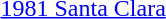<table>
<tr>
<td><a href='#'>1981 Santa Clara</a></td>
<td></td>
<td></td>
<td></td>
</tr>
</table>
